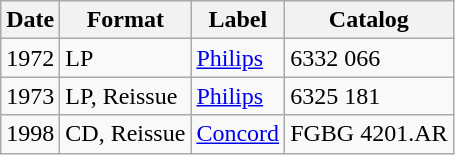<table class="wikitable">
<tr>
<th>Date</th>
<th>Format</th>
<th>Label</th>
<th>Catalog<br></th>
</tr>
<tr>
<td>1972</td>
<td>LP</td>
<td><a href='#'>Philips</a></td>
<td>6332 066</td>
</tr>
<tr>
<td>1973</td>
<td>LP, Reissue</td>
<td><a href='#'>Philips</a></td>
<td>6325 181</td>
</tr>
<tr>
<td>1998</td>
<td>CD, Reissue</td>
<td><a href='#'>Concord</a></td>
<td>FGBG 4201.AR</td>
</tr>
</table>
